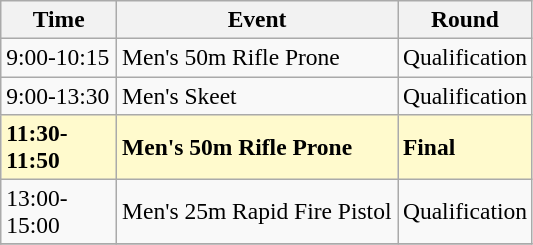<table class=wikitable style="font-size:98%;">
<tr>
<th width=70px>Time</th>
<th width=180px>Event</th>
<th width=70px>Round</th>
</tr>
<tr>
<td>9:00-10:15</td>
<td>Men's 50m Rifle Prone</td>
<td>Qualification</td>
</tr>
<tr>
<td>9:00-13:30</td>
<td>Men's Skeet</td>
<td>Qualification</td>
</tr>
<tr bgcolor=lemonchiffon>
<td><strong>11:30-11:50</strong></td>
<td><strong>Men's 50m Rifle Prone</strong></td>
<td><strong>Final</strong></td>
</tr>
<tr>
<td>13:00-15:00</td>
<td>Men's 25m Rapid Fire Pistol</td>
<td>Qualification</td>
</tr>
<tr>
</tr>
</table>
